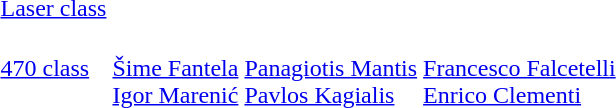<table>
<tr>
<td><a href='#'>Laser class</a> <br> </td>
<td></td>
<td></td>
<td></td>
</tr>
<tr>
<td><a href='#'>470 class</a> <br> </td>
<td><br><a href='#'>Šime Fantela</a><br><a href='#'>Igor Marenić</a></td>
<td><br><a href='#'>Panagiotis Mantis</a><br><a href='#'>Pavlos Kagialis</a></td>
<td><br><a href='#'>Francesco Falcetelli</a><br><a href='#'>Enrico Clementi</a></td>
</tr>
</table>
